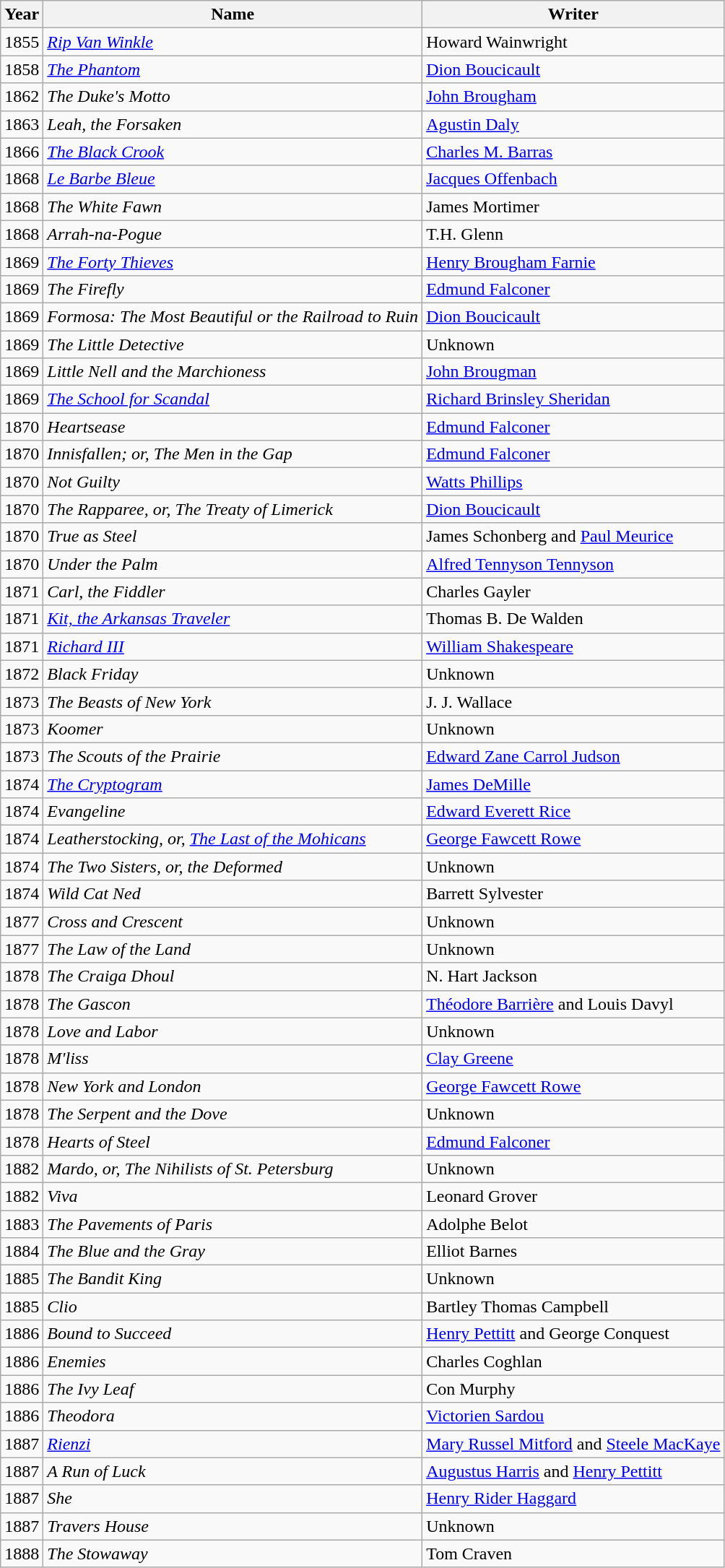<table class="wikitable">
<tr>
<th>Year</th>
<th>Name</th>
<th>Writer</th>
</tr>
<tr>
<td>1855</td>
<td><em><a href='#'>Rip Van Winkle</a></em></td>
<td>Howard Wainwright</td>
</tr>
<tr>
<td>1858</td>
<td><em><a href='#'>The Phantom</a></em></td>
<td><a href='#'>Dion Boucicault</a></td>
</tr>
<tr>
<td>1862</td>
<td><em>The Duke's Motto</em></td>
<td><a href='#'>John Brougham</a></td>
</tr>
<tr>
<td>1863</td>
<td><em>Leah, the Forsaken</em></td>
<td><a href='#'>Agustin Daly</a></td>
</tr>
<tr>
<td>1866</td>
<td><em><a href='#'>The Black Crook</a></em></td>
<td><a href='#'>Charles M. Barras</a></td>
</tr>
<tr>
<td>1868</td>
<td><em><a href='#'>Le Barbe Bleue</a></em></td>
<td><a href='#'>Jacques Offenbach</a></td>
</tr>
<tr>
<td>1868</td>
<td><em>The White Fawn</em></td>
<td>James Mortimer</td>
</tr>
<tr>
<td>1868</td>
<td><em>Arrah-na-Pogue</em></td>
<td>T.H. Glenn</td>
</tr>
<tr>
<td>1869</td>
<td><em><a href='#'>The Forty Thieves</a></em></td>
<td><a href='#'>Henry Brougham Farnie</a></td>
</tr>
<tr>
<td>1869</td>
<td><em>The Firefly</em></td>
<td><a href='#'>Edmund Falconer</a></td>
</tr>
<tr>
<td>1869</td>
<td><em>Formosa: The Most Beautiful or the Railroad to Ruin</em></td>
<td><a href='#'>Dion Boucicault</a></td>
</tr>
<tr>
<td>1869</td>
<td><em>The Little Detective</em></td>
<td>Unknown</td>
</tr>
<tr>
<td>1869</td>
<td><em>Little Nell and the Marchioness</em></td>
<td><a href='#'>John Brougman</a></td>
</tr>
<tr>
<td>1869</td>
<td><em><a href='#'>The School for Scandal</a></em></td>
<td><a href='#'>Richard Brinsley Sheridan</a></td>
</tr>
<tr>
<td>1870</td>
<td><em>Heartsease</em></td>
<td><a href='#'>Edmund Falconer</a></td>
</tr>
<tr>
<td>1870</td>
<td><em>Innisfallen; or, The Men in the Gap</em></td>
<td><a href='#'>Edmund Falconer</a></td>
</tr>
<tr>
<td>1870</td>
<td><em>Not Guilty</em></td>
<td><a href='#'>Watts Phillips</a></td>
</tr>
<tr>
<td>1870</td>
<td><em>The Rapparee, or, The Treaty of Limerick</em></td>
<td><a href='#'>Dion Boucicault</a></td>
</tr>
<tr>
<td>1870</td>
<td><em>True as Steel</em></td>
<td>James Schonberg and <a href='#'>Paul Meurice</a></td>
</tr>
<tr>
<td>1870</td>
<td><em>Under the Palm</em></td>
<td><a href='#'>Alfred Tennyson Tennyson</a></td>
</tr>
<tr>
<td>1871</td>
<td><em>Carl, the Fiddler</em></td>
<td>Charles Gayler</td>
</tr>
<tr>
<td>1871</td>
<td><em><a href='#'>Kit, the Arkansas Traveler</a></em></td>
<td>Thomas B. De Walden</td>
</tr>
<tr>
<td>1871</td>
<td><em><a href='#'>Richard III</a></em></td>
<td><a href='#'>William Shakespeare</a></td>
</tr>
<tr>
<td>1872</td>
<td><em>Black Friday</em></td>
<td>Unknown</td>
</tr>
<tr>
<td>1873</td>
<td><em>The Beasts of New York</em></td>
<td>J. J. Wallace</td>
</tr>
<tr>
<td>1873</td>
<td><em>Koomer</em></td>
<td>Unknown</td>
</tr>
<tr>
<td>1873</td>
<td><em>The Scouts of the Prairie</em></td>
<td><a href='#'>Edward Zane Carrol Judson</a></td>
</tr>
<tr>
<td>1874</td>
<td><em><a href='#'>The Cryptogram</a></em></td>
<td><a href='#'>James DeMille</a></td>
</tr>
<tr>
<td>1874</td>
<td><em>Evangeline</em></td>
<td><a href='#'>Edward Everett Rice</a></td>
</tr>
<tr>
<td>1874</td>
<td><em>Leatherstocking, or, <a href='#'>The Last of the Mohicans</a></em></td>
<td><a href='#'>George Fawcett Rowe</a></td>
</tr>
<tr>
<td>1874</td>
<td><em>The Two Sisters, or, the Deformed</em></td>
<td>Unknown</td>
</tr>
<tr>
<td>1874</td>
<td><em>Wild Cat Ned</em></td>
<td>Barrett Sylvester</td>
</tr>
<tr>
<td>1877</td>
<td><em>Cross and Crescent</em></td>
<td>Unknown</td>
</tr>
<tr>
<td>1877</td>
<td><em>The Law of the Land</em></td>
<td>Unknown</td>
</tr>
<tr>
<td>1878</td>
<td><em>The Craiga Dhoul</em></td>
<td>N. Hart Jackson</td>
</tr>
<tr>
<td>1878</td>
<td><em>The Gascon</em></td>
<td><a href='#'>Théodore Barrière</a> and Louis Davyl</td>
</tr>
<tr>
<td>1878</td>
<td><em>Love and Labor</em></td>
<td>Unknown</td>
</tr>
<tr>
<td>1878</td>
<td><em>M'liss</em></td>
<td><a href='#'>Clay Greene</a></td>
</tr>
<tr>
<td>1878</td>
<td><em>New York and London</em></td>
<td><a href='#'>George Fawcett Rowe</a></td>
</tr>
<tr>
<td>1878</td>
<td><em>The Serpent and the Dove</em></td>
<td>Unknown</td>
</tr>
<tr>
<td>1878</td>
<td><em>Hearts of Steel</em></td>
<td><a href='#'>Edmund Falconer</a></td>
</tr>
<tr>
<td>1882</td>
<td><em>Mardo, or, The Nihilists of St. Petersburg</em></td>
<td>Unknown</td>
</tr>
<tr>
<td>1882</td>
<td><em>Viva</em></td>
<td>Leonard Grover</td>
</tr>
<tr>
<td>1883</td>
<td><em>The Pavements of Paris</em></td>
<td>Adolphe Belot</td>
</tr>
<tr>
<td>1884</td>
<td><em>The Blue and the Gray</em></td>
<td>Elliot Barnes</td>
</tr>
<tr>
<td>1885</td>
<td><em>The Bandit King</em></td>
<td>Unknown</td>
</tr>
<tr>
<td>1885</td>
<td><em>Clio</em></td>
<td>Bartley Thomas Campbell</td>
</tr>
<tr>
<td>1886</td>
<td><em>Bound to Succeed</em></td>
<td><a href='#'>Henry Pettitt</a> and George Conquest</td>
</tr>
<tr>
<td>1886</td>
<td><em>Enemies</em></td>
<td>Charles Coghlan</td>
</tr>
<tr>
<td>1886</td>
<td><em>The Ivy Leaf</em></td>
<td>Con Murphy</td>
</tr>
<tr>
<td>1886</td>
<td><em>Theodora</em></td>
<td><a href='#'>Victorien Sardou</a></td>
</tr>
<tr>
<td>1887</td>
<td><em><a href='#'>Rienzi</a></em></td>
<td><a href='#'>Mary Russel Mitford</a> and <a href='#'>Steele MacKaye</a></td>
</tr>
<tr>
<td>1887</td>
<td><em>A Run of Luck</em></td>
<td><a href='#'>Augustus Harris</a> and <a href='#'>Henry Pettitt</a></td>
</tr>
<tr>
<td>1887</td>
<td><em>She</em></td>
<td><a href='#'>Henry Rider Haggard</a></td>
</tr>
<tr>
<td>1887</td>
<td><em>Travers House</em></td>
<td>Unknown</td>
</tr>
<tr>
<td>1888</td>
<td><em>The Stowaway</em></td>
<td>Tom Craven</td>
</tr>
</table>
